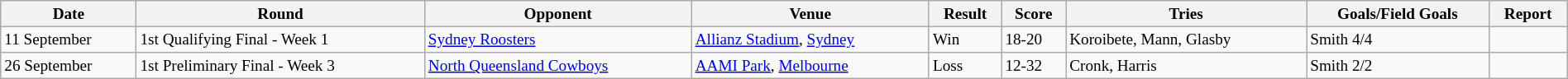<table class="wikitable"  style="font-size:80%; width:100%;">
<tr>
<th>Date</th>
<th>Round</th>
<th>Opponent</th>
<th>Venue</th>
<th>Result</th>
<th>Score</th>
<th>Tries</th>
<th>Goals/Field Goals</th>
<th>Report</th>
</tr>
<tr>
<td>11 September</td>
<td>1st Qualifying Final - Week 1</td>
<td> <a href='#'>Sydney Roosters</a></td>
<td><a href='#'>Allianz Stadium</a>, <a href='#'>Sydney</a></td>
<td>Win</td>
<td>18-20</td>
<td>Koroibete, Mann, Glasby</td>
<td>Smith 4/4</td>
<td></td>
</tr>
<tr>
<td>26 September</td>
<td>1st Preliminary Final - Week 3</td>
<td> <a href='#'>North Queensland Cowboys</a></td>
<td><a href='#'>AAMI Park</a>, <a href='#'>Melbourne</a></td>
<td>Loss</td>
<td>12-32</td>
<td>Cronk, Harris</td>
<td>Smith 2/2</td>
<td></td>
</tr>
</table>
